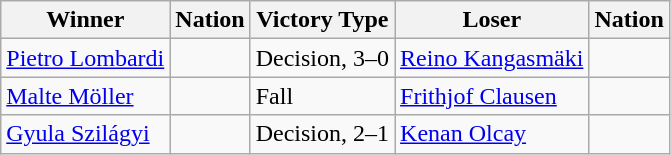<table class="wikitable sortable" style="text-align:left;">
<tr>
<th>Winner</th>
<th>Nation</th>
<th>Victory Type</th>
<th>Loser</th>
<th>Nation</th>
</tr>
<tr>
<td><a href='#'>Pietro Lombardi</a></td>
<td></td>
<td>Decision, 3–0</td>
<td><a href='#'>Reino Kangasmäki</a></td>
<td></td>
</tr>
<tr>
<td><a href='#'>Malte Möller</a></td>
<td></td>
<td>Fall</td>
<td><a href='#'>Frithjof Clausen</a></td>
<td></td>
</tr>
<tr>
<td><a href='#'>Gyula Szilágyi</a></td>
<td></td>
<td>Decision, 2–1</td>
<td><a href='#'>Kenan Olcay</a></td>
<td></td>
</tr>
</table>
